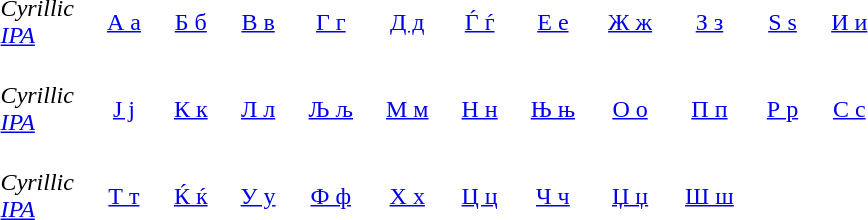<table cellpadding="10" style="margin:auto; text-align:center;">
<tr>
<td align="left"><em>Cyrillic</em><br><em><a href='#'>IPA</a></em></td>
<td><a href='#'>А а</a><br></td>
<td><a href='#'>Б б</a><br></td>
<td><a href='#'>В в</a><br></td>
<td><a href='#'>Г г</a><br></td>
<td><a href='#'>Д д</a><br></td>
<td><a href='#'>Ѓ ѓ</a><br></td>
<td><a href='#'>Е е</a><br></td>
<td><a href='#'>Ж ж</a><br></td>
<td><a href='#'>З з</a><br></td>
<td><a href='#'>Ѕ ѕ</a><br></td>
<td><a href='#'>И и</a><br></td>
</tr>
<tr>
<td align="left"><em>Cyrillic</em><br><em><a href='#'>IPA</a></em></td>
<td><a href='#'>Ј ј</a><br></td>
<td><a href='#'>К к</a><br></td>
<td><a href='#'>Л л</a><br></td>
<td><a href='#'>Љ љ</a><br></td>
<td><a href='#'>М м</a><br></td>
<td><a href='#'>Н н</a><br></td>
<td><a href='#'>Њ њ</a><br></td>
<td><a href='#'>О о</a><br></td>
<td><a href='#'>П п</a><br></td>
<td><a href='#'>Р р</a><br></td>
<td><a href='#'>С с</a><br></td>
</tr>
<tr>
<td align="left"><em>Cyrillic</em><br><em><a href='#'>IPA</a></em></td>
<td><a href='#'>Т т</a><br></td>
<td><a href='#'>Ќ ќ</a><br></td>
<td><a href='#'>У у</a><br></td>
<td><a href='#'>Ф ф</a><br></td>
<td><a href='#'>Х х</a><br></td>
<td><a href='#'>Ц ц</a><br></td>
<td><a href='#'>Ч ч</a><br></td>
<td><a href='#'>Џ џ</a><br></td>
<td><a href='#'>Ш ш</a><br></td>
</tr>
</table>
